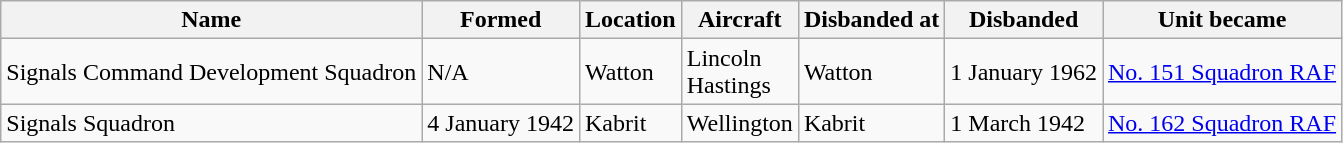<table class="wikitable">
<tr>
<th>Name</th>
<th>Formed</th>
<th>Location</th>
<th>Aircraft</th>
<th>Disbanded at</th>
<th>Disbanded</th>
<th>Unit became</th>
</tr>
<tr>
<td>Signals Command Development Squadron</td>
<td>N/A</td>
<td>Watton</td>
<td>Lincoln<br>Hastings</td>
<td>Watton</td>
<td>1 January 1962</td>
<td><a href='#'>No. 151 Squadron RAF</a></td>
</tr>
<tr>
<td>Signals Squadron</td>
<td>4 January 1942</td>
<td>Kabrit</td>
<td>Wellington</td>
<td>Kabrit</td>
<td>1 March 1942</td>
<td><a href='#'>No. 162 Squadron RAF</a></td>
</tr>
</table>
